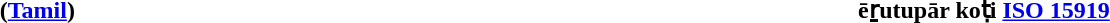<table width="100%">
<tr>
<th> (<a href='#'>Tamil</a>)</th>
<th>ēṟutupār koṭi <a href='#'>ISO 15919</a></th>
</tr>
<tr valign="top">
<td><br></td>
<td></td>
</tr>
</table>
